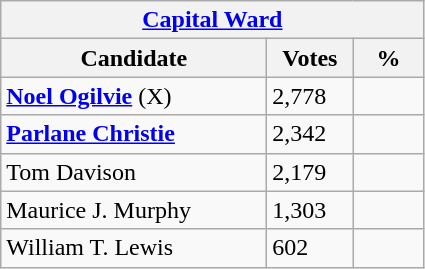<table class="wikitable">
<tr>
<th colspan="3"><a href='#'>Capital Ward</a></th>
</tr>
<tr>
<th style="width: 170px">Candidate</th>
<th style="width: 50px">Votes</th>
<th style="width: 40px">%</th>
</tr>
<tr>
<td><strong><a href='#'>Noel Ogilvie</a></strong> (X)</td>
<td>2,778</td>
<td></td>
</tr>
<tr>
<td><strong><a href='#'>Parlane Christie</a></strong></td>
<td>2,342</td>
<td></td>
</tr>
<tr>
<td>Tom Davison</td>
<td>2,179</td>
<td></td>
</tr>
<tr>
<td>Maurice J. Murphy</td>
<td>1,303</td>
<td></td>
</tr>
<tr>
<td>William T. Lewis</td>
<td>602</td>
<td></td>
</tr>
</table>
